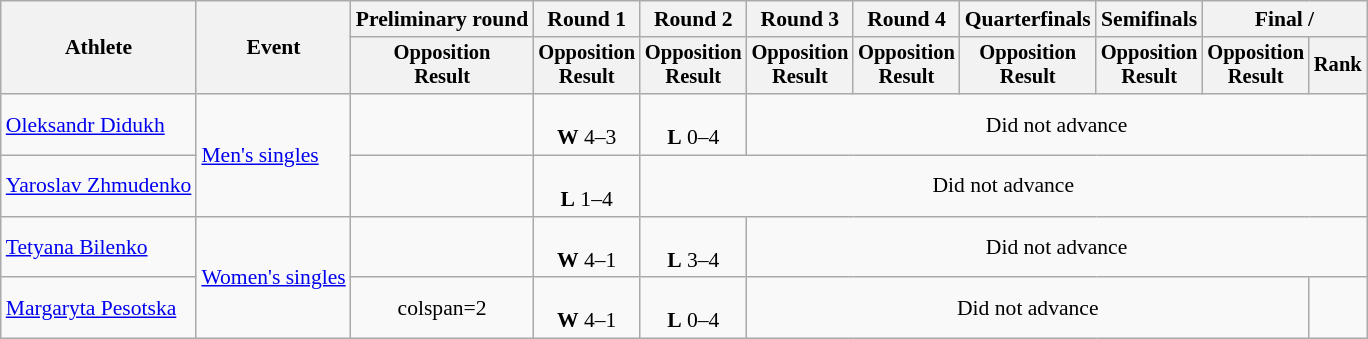<table class="wikitable" style="font-size:90%">
<tr>
<th rowspan="2">Athlete</th>
<th rowspan="2">Event</th>
<th>Preliminary round</th>
<th>Round 1</th>
<th>Round 2</th>
<th>Round 3</th>
<th>Round 4</th>
<th>Quarterfinals</th>
<th>Semifinals</th>
<th colspan=2>Final / </th>
</tr>
<tr style="font-size:95%">
<th>Opposition<br>Result</th>
<th>Opposition<br>Result</th>
<th>Opposition<br>Result</th>
<th>Opposition<br>Result</th>
<th>Opposition<br>Result</th>
<th>Opposition<br>Result</th>
<th>Opposition<br>Result</th>
<th>Opposition<br>Result</th>
<th>Rank</th>
</tr>
<tr align=center>
<td align=left><a href='#'>Oleksandr Didukh</a></td>
<td align=left rowspan=2><a href='#'>Men's singles</a></td>
<td></td>
<td><br><strong>W</strong> 4–3</td>
<td><br><strong>L</strong> 0–4</td>
<td colspan=6>Did not advance</td>
</tr>
<tr align=center>
<td align=left><a href='#'>Yaroslav Zhmudenko</a></td>
<td></td>
<td><br><strong>L</strong> 1–4</td>
<td colspan=7>Did not advance</td>
</tr>
<tr align=center>
<td align=left><a href='#'>Tetyana Bilenko</a></td>
<td align=left rowspan=2><a href='#'>Women's singles</a></td>
<td></td>
<td><br><strong>W</strong> 4–1</td>
<td><br><strong>L</strong> 3–4</td>
<td colspan=6>Did not advance</td>
</tr>
<tr align=center>
<td align=left><a href='#'>Margaryta Pesotska</a></td>
<td>colspan=2 </td>
<td><br><strong>W</strong> 4–1</td>
<td><br><strong>L</strong> 0–4</td>
<td colspan=5>Did not advance</td>
</tr>
</table>
